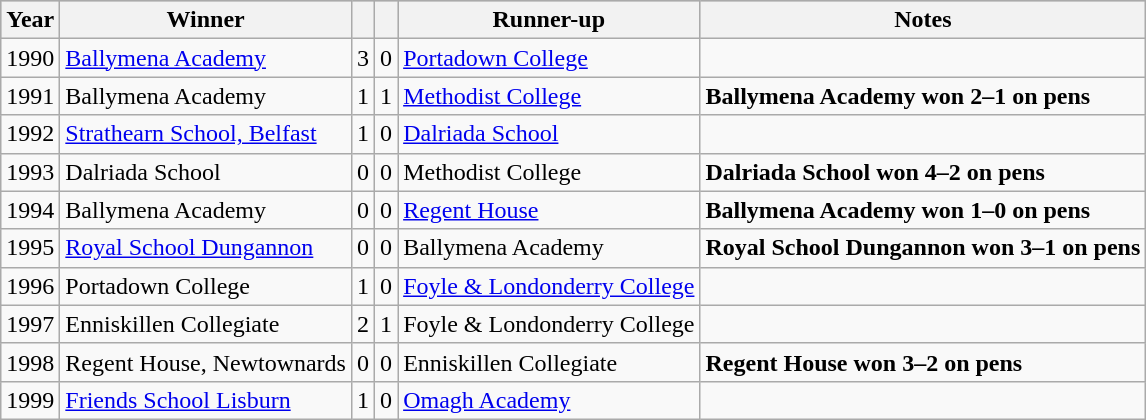<table class="wikitable">
<tr style="background:silver;">
<th><strong>Year</strong></th>
<th><strong>Winner</strong></th>
<th></th>
<th></th>
<th><strong>Runner-up</strong></th>
<th><strong>Notes</strong></th>
</tr>
<tr>
<td align="center">1990</td>
<td><a href='#'>Ballymena Academy</a></td>
<td align="center">3</td>
<td align="center">0</td>
<td><a href='#'>Portadown College</a></td>
<td></td>
</tr>
<tr>
<td align="center">1991</td>
<td>Ballymena Academy</td>
<td align="center">1</td>
<td align="center">1</td>
<td><a href='#'>Methodist College</a></td>
<td><strong>Ballymena Academy won 2–1 on pens</strong></td>
</tr>
<tr>
<td align="center">1992</td>
<td><a href='#'>Strathearn School, Belfast</a></td>
<td align="center">1</td>
<td align="center">0</td>
<td><a href='#'>Dalriada School</a></td>
<td></td>
</tr>
<tr>
<td align="center">1993</td>
<td>Dalriada School</td>
<td align="center">0</td>
<td align="center">0</td>
<td>Methodist College</td>
<td><strong>Dalriada School won 4–2 on pens</strong></td>
</tr>
<tr>
<td align="center">1994</td>
<td>Ballymena Academy</td>
<td align="center">0</td>
<td align="center">0</td>
<td><a href='#'>Regent House</a></td>
<td><strong>Ballymena Academy won 1–0 on pens</strong></td>
</tr>
<tr>
<td align="center">1995</td>
<td><a href='#'>Royal School Dungannon</a></td>
<td align="center">0</td>
<td align="center">0</td>
<td>Ballymena Academy</td>
<td><strong>Royal School Dungannon won 3–1 on pens</strong></td>
</tr>
<tr>
<td align="center">1996</td>
<td>Portadown College</td>
<td align="center">1</td>
<td align="center">0</td>
<td><a href='#'>Foyle & Londonderry College</a></td>
<td></td>
</tr>
<tr>
<td align="center">1997</td>
<td>Enniskillen Collegiate</td>
<td align="center">2</td>
<td align="center">1</td>
<td>Foyle & Londonderry College</td>
<td></td>
</tr>
<tr>
<td align="center">1998</td>
<td>Regent House, Newtownards</td>
<td align="center">0</td>
<td align="center">0</td>
<td>Enniskillen Collegiate</td>
<td><strong>Regent House won 3–2 on pens</strong></td>
</tr>
<tr>
<td align="center">1999</td>
<td><a href='#'>Friends School Lisburn</a></td>
<td align="center">1</td>
<td align="center">0</td>
<td><a href='#'>Omagh Academy</a></td>
<td></td>
</tr>
</table>
